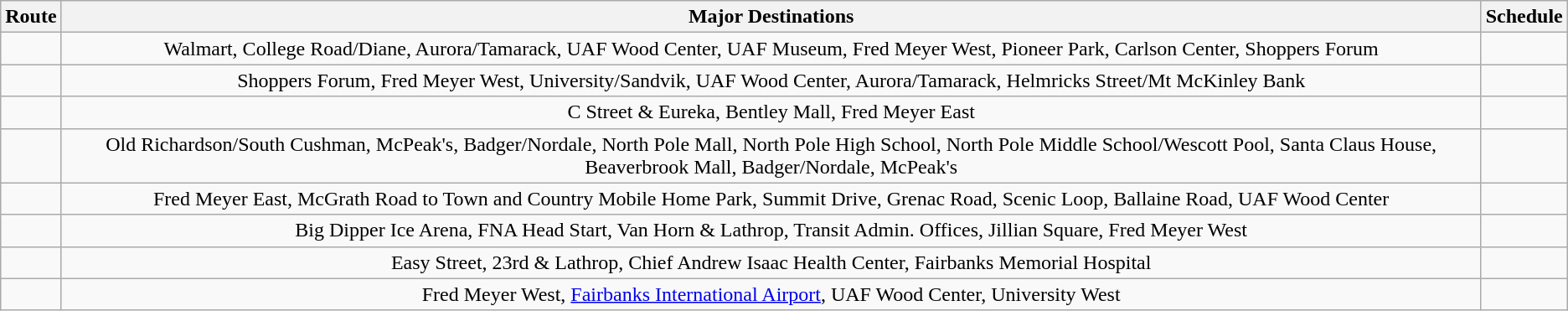<table class="wikitable">
<tr>
<th>Route</th>
<th>Major Destinations</th>
<th>Schedule</th>
</tr>
<tr>
<td align=center></td>
<td align=center>Walmart, College Road/Diane, Aurora/Tamarack, UAF Wood Center, UAF Museum, Fred Meyer West, Pioneer Park, Carlson Center, Shoppers Forum</td>
<td align=center></td>
</tr>
<tr>
<td align="center"></td>
<td align="center">Shoppers Forum, Fred Meyer West, University/Sandvik, UAF Wood Center, Aurora/Tamarack, Helmricks Street/Mt McKinley Bank</td>
<td align="center"></td>
</tr>
<tr>
<td align="center"></td>
<td align="center">C Street & Eureka, Bentley Mall, Fred Meyer East</td>
<td align="center"></td>
</tr>
<tr>
<td align="center"></td>
<td align="center">Old Richardson/South Cushman, McPeak's, Badger/Nordale, North Pole Mall, North Pole High School, North Pole Middle School/Wescott Pool, Santa Claus House, Beaverbrook Mall, Badger/Nordale, McPeak's</td>
<td align="center"></td>
</tr>
<tr>
<td align="center"></td>
<td align="center">Fred Meyer East, McGrath Road to Town and Country Mobile Home Park, Summit Drive, Grenac Road, Scenic Loop, Ballaine Road, UAF Wood Center</td>
<td align="center"></td>
</tr>
<tr>
<td align="center"></td>
<td align="center">Big Dipper Ice Arena, FNA Head Start, Van Horn & Lathrop, Transit Admin. Offices, Jillian Square, Fred Meyer West</td>
<td align="center"></td>
</tr>
<tr>
<td align="center"></td>
<td align="center">Easy Street, 23rd & Lathrop, Chief Andrew Isaac Health Center, Fairbanks Memorial Hospital</td>
<td align="center"></td>
</tr>
<tr>
<td align=center></td>
<td align=center>Fred Meyer West, <a href='#'>Fairbanks International Airport</a>, UAF Wood Center, University West</td>
<td align=center></td>
</tr>
</table>
